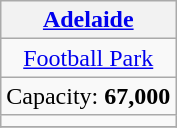<table class="wikitable" style="text-align:center">
<tr>
<th><a href='#'>Adelaide</a></th>
</tr>
<tr>
<td><a href='#'>Football Park</a></td>
</tr>
<tr>
<td>Capacity: <strong>67,000</strong></td>
</tr>
<tr>
<td></td>
</tr>
<tr>
</tr>
</table>
